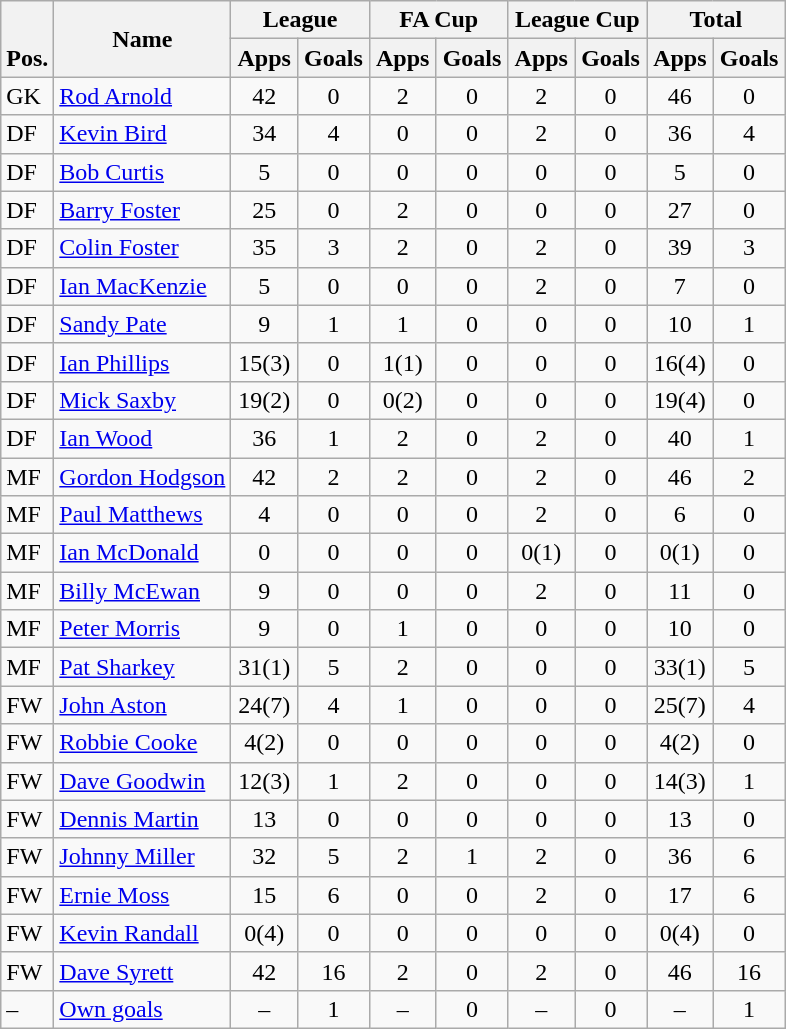<table class="wikitable" style="text-align:center">
<tr>
<th rowspan="2" valign="bottom">Pos.</th>
<th rowspan="2">Name</th>
<th colspan="2" width="85">League</th>
<th colspan="2" width="85">FA Cup</th>
<th colspan="2" width="85">League Cup</th>
<th colspan="2" width="85">Total</th>
</tr>
<tr>
<th>Apps</th>
<th>Goals</th>
<th>Apps</th>
<th>Goals</th>
<th>Apps</th>
<th>Goals</th>
<th>Apps</th>
<th>Goals</th>
</tr>
<tr>
<td align="left">GK</td>
<td align="left"> <a href='#'>Rod Arnold</a></td>
<td>42</td>
<td>0</td>
<td>2</td>
<td>0</td>
<td>2</td>
<td>0</td>
<td>46</td>
<td>0</td>
</tr>
<tr>
<td align="left">DF</td>
<td align="left"> <a href='#'>Kevin Bird</a></td>
<td>34</td>
<td>4</td>
<td>0</td>
<td>0</td>
<td>2</td>
<td>0</td>
<td>36</td>
<td>4</td>
</tr>
<tr>
<td align="left">DF</td>
<td align="left"> <a href='#'>Bob Curtis</a></td>
<td>5</td>
<td>0</td>
<td>0</td>
<td>0</td>
<td>0</td>
<td>0</td>
<td>5</td>
<td>0</td>
</tr>
<tr>
<td align="left">DF</td>
<td align="left"> <a href='#'>Barry Foster</a></td>
<td>25</td>
<td>0</td>
<td>2</td>
<td>0</td>
<td>0</td>
<td>0</td>
<td>27</td>
<td>0</td>
</tr>
<tr>
<td align="left">DF</td>
<td align="left"> <a href='#'>Colin Foster</a></td>
<td>35</td>
<td>3</td>
<td>2</td>
<td>0</td>
<td>2</td>
<td>0</td>
<td>39</td>
<td>3</td>
</tr>
<tr>
<td align="left">DF</td>
<td align="left"> <a href='#'>Ian MacKenzie</a></td>
<td>5</td>
<td>0</td>
<td>0</td>
<td>0</td>
<td>2</td>
<td>0</td>
<td>7</td>
<td>0</td>
</tr>
<tr>
<td align="left">DF</td>
<td align="left"> <a href='#'>Sandy Pate</a></td>
<td>9</td>
<td>1</td>
<td>1</td>
<td>0</td>
<td>0</td>
<td>0</td>
<td>10</td>
<td>1</td>
</tr>
<tr>
<td align="left">DF</td>
<td align="left"> <a href='#'>Ian Phillips</a></td>
<td>15(3)</td>
<td>0</td>
<td>1(1)</td>
<td>0</td>
<td>0</td>
<td>0</td>
<td>16(4)</td>
<td>0</td>
</tr>
<tr>
<td align="left">DF</td>
<td align="left"> <a href='#'>Mick Saxby</a></td>
<td>19(2)</td>
<td>0</td>
<td>0(2)</td>
<td>0</td>
<td>0</td>
<td>0</td>
<td>19(4)</td>
<td>0</td>
</tr>
<tr>
<td align="left">DF</td>
<td align="left"> <a href='#'>Ian Wood</a></td>
<td>36</td>
<td>1</td>
<td>2</td>
<td>0</td>
<td>2</td>
<td>0</td>
<td>40</td>
<td>1</td>
</tr>
<tr>
<td align="left">MF</td>
<td align="left"> <a href='#'>Gordon Hodgson</a></td>
<td>42</td>
<td>2</td>
<td>2</td>
<td>0</td>
<td>2</td>
<td>0</td>
<td>46</td>
<td>2</td>
</tr>
<tr>
<td align="left">MF</td>
<td align="left"> <a href='#'>Paul Matthews</a></td>
<td>4</td>
<td>0</td>
<td>0</td>
<td>0</td>
<td>2</td>
<td>0</td>
<td>6</td>
<td>0</td>
</tr>
<tr>
<td align="left">MF</td>
<td align="left"> <a href='#'>Ian McDonald</a></td>
<td>0</td>
<td>0</td>
<td>0</td>
<td>0</td>
<td>0(1)</td>
<td>0</td>
<td>0(1)</td>
<td>0</td>
</tr>
<tr>
<td align="left">MF</td>
<td align="left"> <a href='#'>Billy McEwan</a></td>
<td>9</td>
<td>0</td>
<td>0</td>
<td>0</td>
<td>2</td>
<td>0</td>
<td>11</td>
<td>0</td>
</tr>
<tr>
<td align="left">MF</td>
<td align="left"> <a href='#'>Peter Morris</a></td>
<td>9</td>
<td>0</td>
<td>1</td>
<td>0</td>
<td>0</td>
<td>0</td>
<td>10</td>
<td>0</td>
</tr>
<tr>
<td align="left">MF</td>
<td align="left"> <a href='#'>Pat Sharkey</a></td>
<td>31(1)</td>
<td>5</td>
<td>2</td>
<td>0</td>
<td>0</td>
<td>0</td>
<td>33(1)</td>
<td>5</td>
</tr>
<tr>
<td align="left">FW</td>
<td align="left"> <a href='#'>John Aston</a></td>
<td>24(7)</td>
<td>4</td>
<td>1</td>
<td>0</td>
<td>0</td>
<td>0</td>
<td>25(7)</td>
<td>4</td>
</tr>
<tr>
<td align="left">FW</td>
<td align="left"> <a href='#'>Robbie Cooke</a></td>
<td>4(2)</td>
<td>0</td>
<td>0</td>
<td>0</td>
<td>0</td>
<td>0</td>
<td>4(2)</td>
<td>0</td>
</tr>
<tr>
<td align="left">FW</td>
<td align="left"> <a href='#'>Dave Goodwin</a></td>
<td>12(3)</td>
<td>1</td>
<td>2</td>
<td>0</td>
<td>0</td>
<td>0</td>
<td>14(3)</td>
<td>1</td>
</tr>
<tr>
<td align="left">FW</td>
<td align="left"> <a href='#'>Dennis Martin</a></td>
<td>13</td>
<td>0</td>
<td>0</td>
<td>0</td>
<td>0</td>
<td>0</td>
<td>13</td>
<td>0</td>
</tr>
<tr>
<td align="left">FW</td>
<td align="left"> <a href='#'>Johnny Miller</a></td>
<td>32</td>
<td>5</td>
<td>2</td>
<td>1</td>
<td>2</td>
<td>0</td>
<td>36</td>
<td>6</td>
</tr>
<tr>
<td align="left">FW</td>
<td align="left"> <a href='#'>Ernie Moss</a></td>
<td>15</td>
<td>6</td>
<td>0</td>
<td>0</td>
<td>2</td>
<td>0</td>
<td>17</td>
<td>6</td>
</tr>
<tr>
<td align="left">FW</td>
<td align="left"> <a href='#'>Kevin Randall</a></td>
<td>0(4)</td>
<td>0</td>
<td>0</td>
<td>0</td>
<td>0</td>
<td>0</td>
<td>0(4)</td>
<td>0</td>
</tr>
<tr>
<td align="left">FW</td>
<td align="left"> <a href='#'>Dave Syrett</a></td>
<td>42</td>
<td>16</td>
<td>2</td>
<td>0</td>
<td>2</td>
<td>0</td>
<td>46</td>
<td>16</td>
</tr>
<tr>
<td align="left">–</td>
<td align="left"><a href='#'>Own goals</a></td>
<td>–</td>
<td>1</td>
<td>–</td>
<td>0</td>
<td>–</td>
<td>0</td>
<td>–</td>
<td>1</td>
</tr>
</table>
